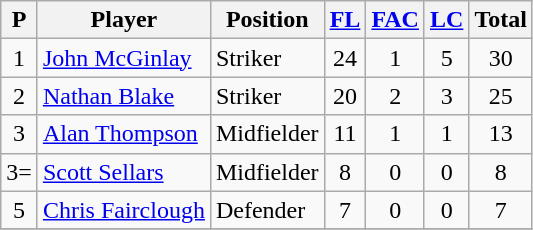<table class="wikitable sortable">
<tr>
<th>P</th>
<th>Player</th>
<th>Position</th>
<th><a href='#'>FL</a></th>
<th><a href='#'>FAC</a></th>
<th><a href='#'>LC</a></th>
<th>Total</th>
</tr>
<tr>
<td align=center>1</td>
<td> <a href='#'>John McGinlay</a></td>
<td>Striker</td>
<td align=center>24</td>
<td align=center>1</td>
<td align=center>5</td>
<td align=center>30</td>
</tr>
<tr>
<td align=center>2</td>
<td> <a href='#'>Nathan Blake</a></td>
<td>Striker</td>
<td align=center>20</td>
<td align=center>2</td>
<td align=center>3</td>
<td align=center>25</td>
</tr>
<tr>
<td align=center>3</td>
<td> <a href='#'>Alan Thompson</a></td>
<td>Midfielder</td>
<td align=center>11</td>
<td align=center>1</td>
<td align=center>1</td>
<td align=center>13</td>
</tr>
<tr>
<td align=center>3=</td>
<td> <a href='#'>Scott Sellars</a></td>
<td>Midfielder</td>
<td align=center>8</td>
<td align=center>0</td>
<td align=center>0</td>
<td align=center>8</td>
</tr>
<tr>
<td align=center>5</td>
<td> <a href='#'>Chris Fairclough</a></td>
<td>Defender</td>
<td align=center>7</td>
<td align=center>0</td>
<td align=center>0</td>
<td align=center>7</td>
</tr>
<tr>
</tr>
</table>
